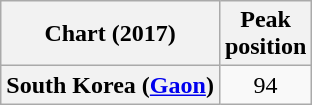<table class="wikitable plainrowheaders" style="text-align:center">
<tr>
<th scope="col">Chart (2017)</th>
<th scope="col">Peak<br>position</th>
</tr>
<tr>
<th scope="row">South Korea (<a href='#'>Gaon</a>)</th>
<td>94</td>
</tr>
</table>
